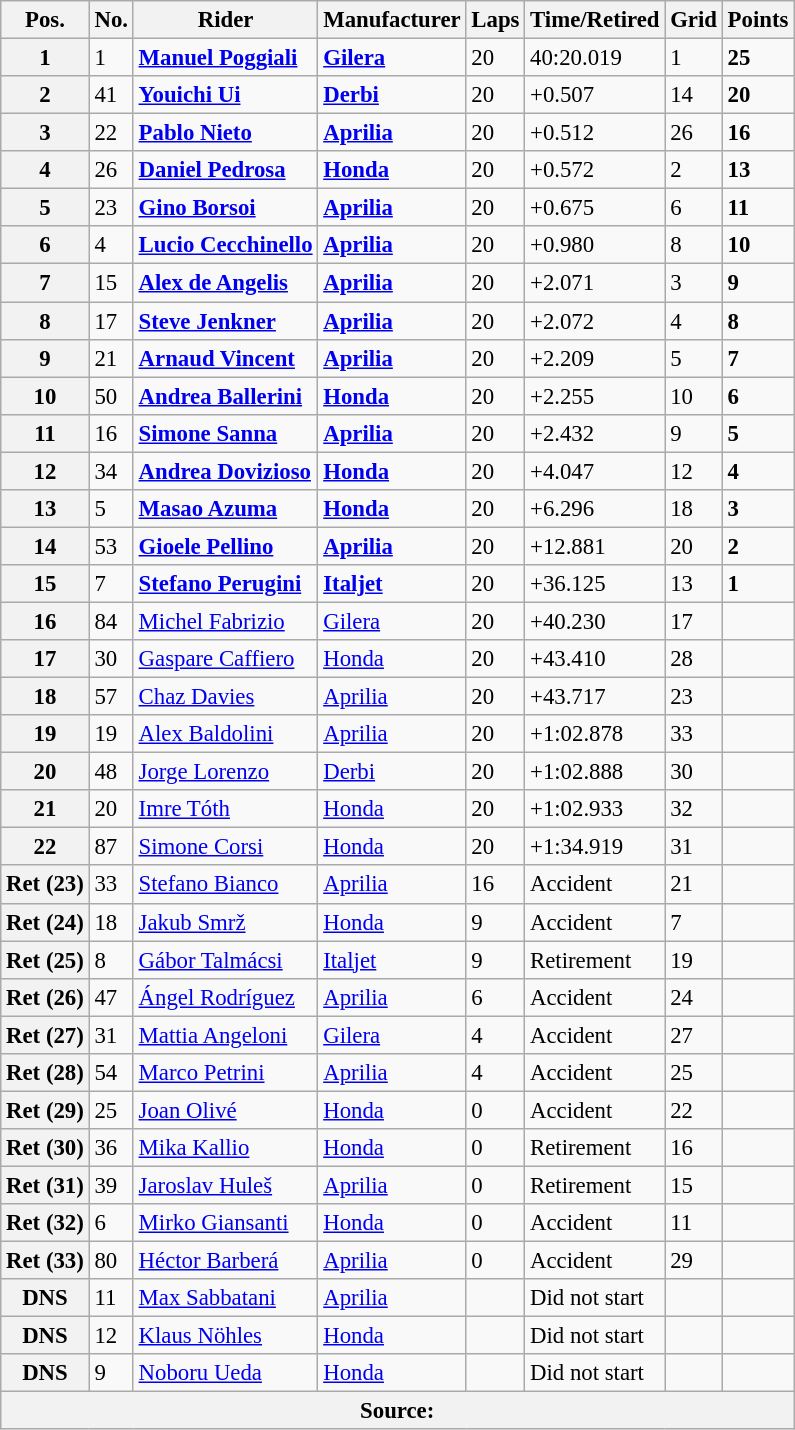<table class="wikitable" style="font-size: 95%;">
<tr>
<th>Pos.</th>
<th>No.</th>
<th>Rider</th>
<th>Manufacturer</th>
<th>Laps</th>
<th>Time/Retired</th>
<th>Grid</th>
<th>Points</th>
</tr>
<tr>
<th>1</th>
<td>1</td>
<td> <strong><a href='#'>Manuel Poggiali</a></strong></td>
<td><strong><a href='#'>Gilera</a></strong></td>
<td>20</td>
<td>40:20.019</td>
<td>1</td>
<td><strong>25</strong></td>
</tr>
<tr>
<th>2</th>
<td>41</td>
<td> <strong><a href='#'>Youichi Ui</a></strong></td>
<td><strong><a href='#'>Derbi</a></strong></td>
<td>20</td>
<td>+0.507</td>
<td>14</td>
<td><strong>20</strong></td>
</tr>
<tr>
<th>3</th>
<td>22</td>
<td> <strong><a href='#'>Pablo Nieto</a></strong></td>
<td><strong><a href='#'>Aprilia</a></strong></td>
<td>20</td>
<td>+0.512</td>
<td>26</td>
<td><strong>16</strong></td>
</tr>
<tr>
<th>4</th>
<td>26</td>
<td> <strong><a href='#'>Daniel Pedrosa</a></strong></td>
<td><strong><a href='#'>Honda</a></strong></td>
<td>20</td>
<td>+0.572</td>
<td>2</td>
<td><strong>13</strong></td>
</tr>
<tr>
<th>5</th>
<td>23</td>
<td> <strong><a href='#'>Gino Borsoi</a></strong></td>
<td><strong><a href='#'>Aprilia</a></strong></td>
<td>20</td>
<td>+0.675</td>
<td>6</td>
<td><strong>11</strong></td>
</tr>
<tr>
<th>6</th>
<td>4</td>
<td> <strong><a href='#'>Lucio Cecchinello</a></strong></td>
<td><strong><a href='#'>Aprilia</a></strong></td>
<td>20</td>
<td>+0.980</td>
<td>8</td>
<td><strong>10</strong></td>
</tr>
<tr>
<th>7</th>
<td>15</td>
<td> <strong><a href='#'>Alex de Angelis</a></strong></td>
<td><strong><a href='#'>Aprilia</a></strong></td>
<td>20</td>
<td>+2.071</td>
<td>3</td>
<td><strong>9</strong></td>
</tr>
<tr>
<th>8</th>
<td>17</td>
<td> <strong><a href='#'>Steve Jenkner</a></strong></td>
<td><strong><a href='#'>Aprilia</a></strong></td>
<td>20</td>
<td>+2.072</td>
<td>4</td>
<td><strong>8</strong></td>
</tr>
<tr>
<th>9</th>
<td>21</td>
<td> <strong><a href='#'>Arnaud Vincent</a></strong></td>
<td><strong><a href='#'>Aprilia</a></strong></td>
<td>20</td>
<td>+2.209</td>
<td>5</td>
<td><strong>7</strong></td>
</tr>
<tr>
<th>10</th>
<td>50</td>
<td> <strong><a href='#'>Andrea Ballerini</a></strong></td>
<td><strong><a href='#'>Honda</a></strong></td>
<td>20</td>
<td>+2.255</td>
<td>10</td>
<td><strong>6</strong></td>
</tr>
<tr>
<th>11</th>
<td>16</td>
<td> <strong><a href='#'>Simone Sanna</a></strong></td>
<td><strong><a href='#'>Aprilia</a></strong></td>
<td>20</td>
<td>+2.432</td>
<td>9</td>
<td><strong>5</strong></td>
</tr>
<tr>
<th>12</th>
<td>34</td>
<td> <strong><a href='#'>Andrea Dovizioso</a></strong></td>
<td><strong><a href='#'>Honda</a></strong></td>
<td>20</td>
<td>+4.047</td>
<td>12</td>
<td><strong>4</strong></td>
</tr>
<tr>
<th>13</th>
<td>5</td>
<td> <strong><a href='#'>Masao Azuma</a></strong></td>
<td><strong><a href='#'>Honda</a></strong></td>
<td>20</td>
<td>+6.296</td>
<td>18</td>
<td><strong>3</strong></td>
</tr>
<tr>
<th>14</th>
<td>53</td>
<td> <strong><a href='#'>Gioele Pellino</a></strong></td>
<td><strong><a href='#'>Aprilia</a></strong></td>
<td>20</td>
<td>+12.881</td>
<td>20</td>
<td><strong>2</strong></td>
</tr>
<tr>
<th>15</th>
<td>7</td>
<td> <strong><a href='#'>Stefano Perugini</a></strong></td>
<td><strong><a href='#'>Italjet</a></strong></td>
<td>20</td>
<td>+36.125</td>
<td>13</td>
<td><strong>1</strong></td>
</tr>
<tr>
<th>16</th>
<td>84</td>
<td> <a href='#'>Michel Fabrizio</a></td>
<td><a href='#'>Gilera</a></td>
<td>20</td>
<td>+40.230</td>
<td>17</td>
<td></td>
</tr>
<tr>
<th>17</th>
<td>30</td>
<td> <a href='#'>Gaspare Caffiero</a></td>
<td><a href='#'>Honda</a></td>
<td>20</td>
<td>+43.410</td>
<td>28</td>
<td></td>
</tr>
<tr>
<th>18</th>
<td>57</td>
<td> <a href='#'>Chaz Davies</a></td>
<td><a href='#'>Aprilia</a></td>
<td>20</td>
<td>+43.717</td>
<td>23</td>
<td></td>
</tr>
<tr>
<th>19</th>
<td>19</td>
<td> <a href='#'>Alex Baldolini</a></td>
<td><a href='#'>Aprilia</a></td>
<td>20</td>
<td>+1:02.878</td>
<td>33</td>
<td></td>
</tr>
<tr>
<th>20</th>
<td>48</td>
<td> <a href='#'>Jorge Lorenzo</a></td>
<td><a href='#'>Derbi</a></td>
<td>20</td>
<td>+1:02.888</td>
<td>30</td>
<td></td>
</tr>
<tr>
<th>21</th>
<td>20</td>
<td> <a href='#'>Imre Tóth</a></td>
<td><a href='#'>Honda</a></td>
<td>20</td>
<td>+1:02.933</td>
<td>32</td>
<td></td>
</tr>
<tr>
<th>22</th>
<td>87</td>
<td> <a href='#'>Simone Corsi</a></td>
<td><a href='#'>Honda</a></td>
<td>20</td>
<td>+1:34.919</td>
<td>31</td>
<td></td>
</tr>
<tr>
<th>Ret (23)</th>
<td>33</td>
<td> <a href='#'>Stefano Bianco</a></td>
<td><a href='#'>Aprilia</a></td>
<td>16</td>
<td>Accident</td>
<td>21</td>
<td></td>
</tr>
<tr>
<th>Ret (24)</th>
<td>18</td>
<td> <a href='#'>Jakub Smrž</a></td>
<td><a href='#'>Honda</a></td>
<td>9</td>
<td>Accident</td>
<td>7</td>
<td></td>
</tr>
<tr>
<th>Ret (25)</th>
<td>8</td>
<td> <a href='#'>Gábor Talmácsi</a></td>
<td><a href='#'>Italjet</a></td>
<td>9</td>
<td>Retirement</td>
<td>19</td>
<td></td>
</tr>
<tr>
<th>Ret (26)</th>
<td>47</td>
<td> <a href='#'>Ángel Rodríguez</a></td>
<td><a href='#'>Aprilia</a></td>
<td>6</td>
<td>Accident</td>
<td>24</td>
<td></td>
</tr>
<tr>
<th>Ret (27)</th>
<td>31</td>
<td> <a href='#'>Mattia Angeloni</a></td>
<td><a href='#'>Gilera</a></td>
<td>4</td>
<td>Accident</td>
<td>27</td>
<td></td>
</tr>
<tr>
<th>Ret (28)</th>
<td>54</td>
<td> <a href='#'>Marco Petrini</a></td>
<td><a href='#'>Aprilia</a></td>
<td>4</td>
<td>Accident</td>
<td>25</td>
<td></td>
</tr>
<tr>
<th>Ret (29)</th>
<td>25</td>
<td> <a href='#'>Joan Olivé</a></td>
<td><a href='#'>Honda</a></td>
<td>0</td>
<td>Accident</td>
<td>22</td>
<td></td>
</tr>
<tr>
<th>Ret (30)</th>
<td>36</td>
<td> <a href='#'>Mika Kallio</a></td>
<td><a href='#'>Honda</a></td>
<td>0</td>
<td>Retirement</td>
<td>16</td>
<td></td>
</tr>
<tr>
<th>Ret (31)</th>
<td>39</td>
<td> <a href='#'>Jaroslav Huleš</a></td>
<td><a href='#'>Aprilia</a></td>
<td>0</td>
<td>Retirement</td>
<td>15</td>
<td></td>
</tr>
<tr>
<th>Ret (32)</th>
<td>6</td>
<td> <a href='#'>Mirko Giansanti</a></td>
<td><a href='#'>Honda</a></td>
<td>0</td>
<td>Accident</td>
<td>11</td>
<td></td>
</tr>
<tr>
<th>Ret (33)</th>
<td>80</td>
<td> <a href='#'>Héctor Barberá</a></td>
<td><a href='#'>Aprilia</a></td>
<td>0</td>
<td>Accident</td>
<td>29</td>
<td></td>
</tr>
<tr>
<th>DNS</th>
<td>11</td>
<td> <a href='#'>Max Sabbatani</a></td>
<td><a href='#'>Aprilia</a></td>
<td></td>
<td>Did not start</td>
<td></td>
<td></td>
</tr>
<tr>
<th>DNS</th>
<td>12</td>
<td> <a href='#'>Klaus Nöhles</a></td>
<td><a href='#'>Honda</a></td>
<td></td>
<td>Did not start</td>
<td></td>
<td></td>
</tr>
<tr>
<th>DNS</th>
<td>9</td>
<td> <a href='#'>Noboru Ueda</a></td>
<td><a href='#'>Honda</a></td>
<td></td>
<td>Did not start</td>
<td></td>
<td></td>
</tr>
<tr>
<th colspan=8>Source: </th>
</tr>
</table>
